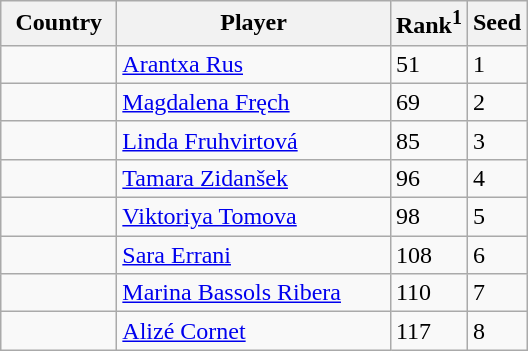<table class="sortable wikitable">
<tr>
<th width="70">Country</th>
<th width="175">Player</th>
<th>Rank<sup>1</sup></th>
<th>Seed</th>
</tr>
<tr>
<td></td>
<td><a href='#'>Arantxa Rus</a></td>
<td>51</td>
<td>1</td>
</tr>
<tr>
<td></td>
<td><a href='#'>Magdalena Fręch</a></td>
<td>69</td>
<td>2</td>
</tr>
<tr>
<td></td>
<td><a href='#'>Linda Fruhvirtová</a></td>
<td>85</td>
<td>3</td>
</tr>
<tr>
<td></td>
<td><a href='#'>Tamara Zidanšek</a></td>
<td>96</td>
<td>4</td>
</tr>
<tr>
<td></td>
<td><a href='#'>Viktoriya Tomova</a></td>
<td>98</td>
<td>5</td>
</tr>
<tr>
<td></td>
<td><a href='#'>Sara Errani</a></td>
<td>108</td>
<td>6</td>
</tr>
<tr>
<td></td>
<td><a href='#'>Marina Bassols Ribera</a></td>
<td>110</td>
<td>7</td>
</tr>
<tr>
<td></td>
<td><a href='#'>Alizé Cornet</a></td>
<td>117</td>
<td>8</td>
</tr>
</table>
